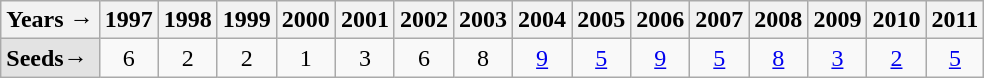<table class="wikitable">
<tr>
<th>Years →</th>
<th>1997</th>
<th>1998</th>
<th>1999</th>
<th>2000</th>
<th>2001</th>
<th>2002</th>
<th>2003</th>
<th>2004</th>
<th>2005</th>
<th>2006</th>
<th>2007</th>
<th>2008</th>
<th>2009</th>
<th>2010</th>
<th>2011</th>
</tr>
<tr align=center>
<td style="text-align:left; background:#e3e3e3;"><strong>Seeds→</strong></td>
<td>6</td>
<td>2</td>
<td>2</td>
<td>1</td>
<td>3</td>
<td>6</td>
<td>8</td>
<td><a href='#'>9</a></td>
<td><a href='#'>5</a></td>
<td><a href='#'>9</a></td>
<td><a href='#'>5</a></td>
<td><a href='#'>8</a></td>
<td><a href='#'>3</a></td>
<td><a href='#'>2</a></td>
<td><a href='#'>5</a></td>
</tr>
</table>
